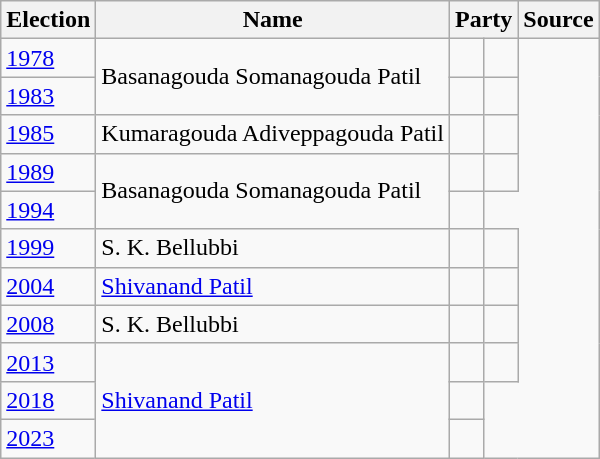<table class="wikitable sortable">
<tr>
<th>Election</th>
<th>Name</th>
<th colspan=2>Party</th>
<th>Source</th>
</tr>
<tr>
<td><a href='#'>1978</a></td>
<td rowspan="2">Basanagouda Somanagouda Patil</td>
<td></td>
<td></td>
</tr>
<tr>
<td><a href='#'>1983</a></td>
<td></td>
<td></td>
</tr>
<tr>
<td><a href='#'>1985</a></td>
<td>Kumaragouda Adiveppagouda Patil</td>
<td></td>
<td></td>
</tr>
<tr>
<td><a href='#'>1989</a></td>
<td rowspan="2">Basanagouda Somanagouda Patil</td>
<td></td>
<td></td>
</tr>
<tr>
<td><a href='#'>1994</a></td>
<td></td>
</tr>
<tr>
<td><a href='#'>1999</a></td>
<td>S. K. Bellubbi</td>
<td></td>
<td></td>
</tr>
<tr>
<td><a href='#'>2004</a></td>
<td><a href='#'>Shivanand Patil</a></td>
<td></td>
<td></td>
</tr>
<tr>
<td><a href='#'>2008</a></td>
<td>S. K. Bellubbi</td>
<td></td>
<td></td>
</tr>
<tr>
<td><a href='#'>2013</a></td>
<td rowspan="3"><a href='#'>Shivanand Patil</a></td>
<td></td>
<td></td>
</tr>
<tr>
<td><a href='#'>2018</a></td>
<td></td>
</tr>
<tr>
<td><a href='#'>2023</a></td>
<td></td>
</tr>
</table>
